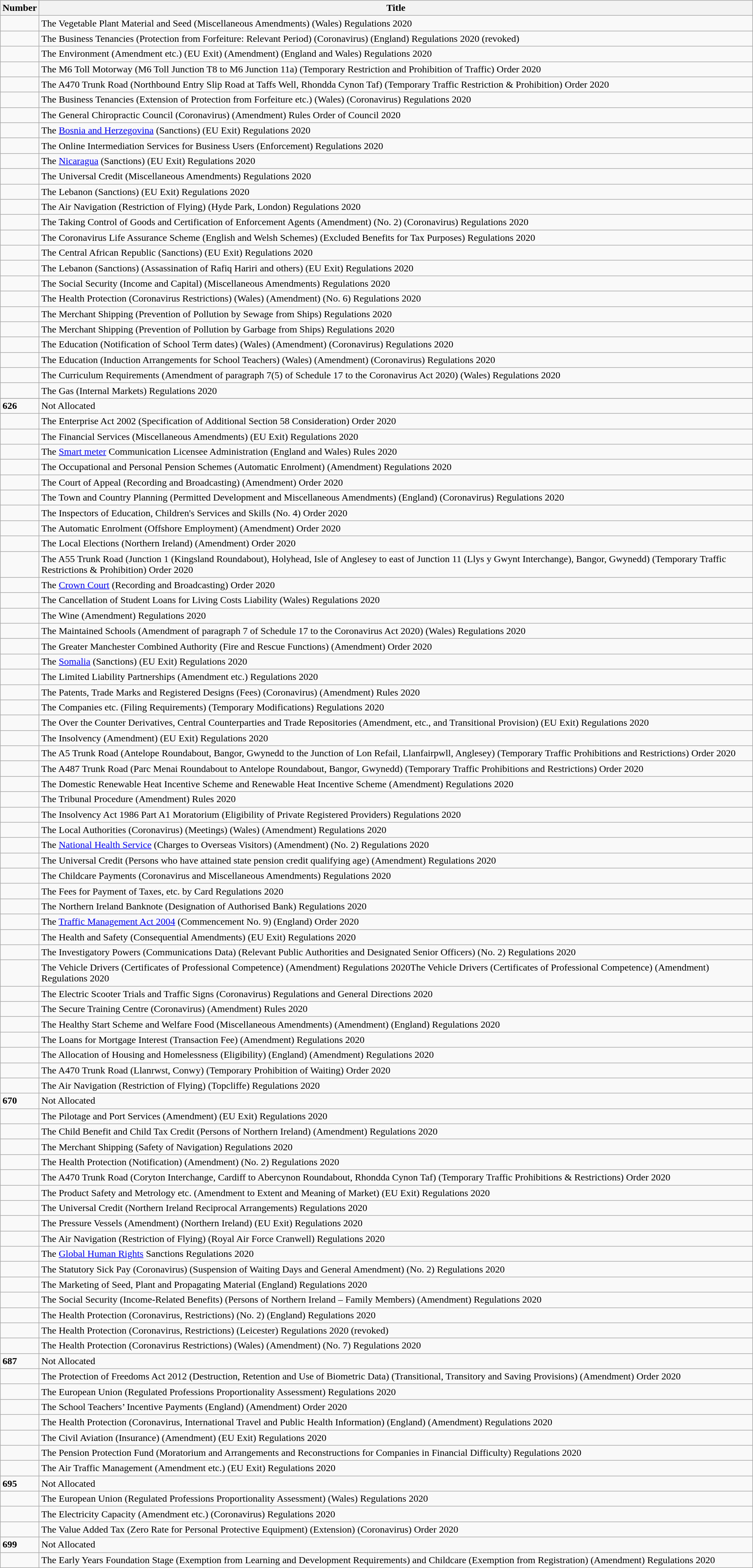<table class="wikitable collapsible">
<tr>
<th>Number</th>
<th>Title</th>
</tr>
<tr>
<td></td>
<td>The Vegetable Plant Material and Seed (Miscellaneous Amendments) (Wales) Regulations 2020</td>
</tr>
<tr>
<td></td>
<td>The Business Tenancies (Protection from Forfeiture: Relevant Period) (Coronavirus) (England) Regulations 2020 (revoked)</td>
</tr>
<tr>
<td></td>
<td>The Environment (Amendment etc.) (EU Exit) (Amendment) (England and Wales) Regulations 2020</td>
</tr>
<tr>
<td></td>
<td>The M6 Toll Motorway (M6 Toll Junction T8 to M6 Junction 11a) (Temporary Restriction and Prohibition of Traffic) Order 2020</td>
</tr>
<tr>
<td></td>
<td>The A470 Trunk Road (Northbound Entry Slip Road at Taffs Well, Rhondda Cynon Taf) (Temporary Traffic Restriction & Prohibition) Order 2020</td>
</tr>
<tr>
<td></td>
<td>The Business Tenancies (Extension of Protection from Forfeiture etc.) (Wales) (Coronavirus) Regulations 2020</td>
</tr>
<tr>
<td></td>
<td>The General Chiropractic Council (Coronavirus) (Amendment) Rules Order of Council 2020</td>
</tr>
<tr>
<td></td>
<td>The <a href='#'>Bosnia and Herzegovina</a> (Sanctions) (EU Exit) Regulations 2020</td>
</tr>
<tr>
<td></td>
<td>The Online Intermediation Services for Business Users (Enforcement) Regulations 2020</td>
</tr>
<tr>
<td></td>
<td>The <a href='#'>Nicaragua</a> (Sanctions) (EU Exit) Regulations 2020</td>
</tr>
<tr>
<td></td>
<td>The Universal Credit (Miscellaneous Amendments) Regulations 2020</td>
</tr>
<tr>
<td></td>
<td>The Lebanon (Sanctions) (EU Exit) Regulations 2020</td>
</tr>
<tr>
<td></td>
<td>The Air Navigation (Restriction of Flying) (Hyde Park, London) Regulations 2020</td>
</tr>
<tr>
<td></td>
<td>The Taking Control of Goods and Certification of Enforcement Agents (Amendment) (No. 2) (Coronavirus) Regulations 2020</td>
</tr>
<tr>
<td></td>
<td>The Coronavirus Life Assurance Scheme (English and Welsh Schemes) (Excluded Benefits for Tax Purposes) Regulations 2020</td>
</tr>
<tr>
<td></td>
<td>The Central African Republic (Sanctions) (EU Exit) Regulations 2020</td>
</tr>
<tr>
<td></td>
<td>The Lebanon (Sanctions) (Assassination of Rafiq Hariri and others) (EU Exit) Regulations 2020</td>
</tr>
<tr>
<td></td>
<td>The Social Security (Income and Capital) (Miscellaneous Amendments) Regulations 2020</td>
</tr>
<tr>
<td></td>
<td>The Health Protection (Coronavirus Restrictions) (Wales) (Amendment) (No. 6) Regulations 2020</td>
</tr>
<tr>
<td></td>
<td>The Merchant Shipping (Prevention of Pollution by Sewage from Ships) Regulations 2020</td>
</tr>
<tr>
<td></td>
<td>The Merchant Shipping (Prevention of Pollution by Garbage from Ships) Regulations 2020</td>
</tr>
<tr>
<td></td>
<td>The Education (Notification of School Term  dates) (Wales) (Amendment) (Coronavirus) Regulations 2020</td>
</tr>
<tr>
<td></td>
<td>The Education (Induction Arrangements for School Teachers) (Wales) (Amendment) (Coronavirus) Regulations 2020</td>
</tr>
<tr>
<td></td>
<td>The Curriculum Requirements (Amendment of paragraph 7(5) of Schedule 17 to the Coronavirus Act 2020) (Wales) Regulations 2020</td>
</tr>
<tr>
<td></td>
<td>The Gas (Internal Markets) Regulations 2020</td>
</tr>
<tr>
</tr>
<tr>
<td><strong>626</strong></td>
<td>Not Allocated</td>
</tr>
<tr>
<td></td>
<td>The Enterprise Act 2002 (Specification of Additional Section 58 Consideration) Order 2020</td>
</tr>
<tr>
<td></td>
<td>The Financial Services (Miscellaneous Amendments) (EU Exit) Regulations 2020</td>
</tr>
<tr>
<td></td>
<td>The <a href='#'>Smart meter</a> Communication Licensee Administration (England and Wales) Rules 2020</td>
</tr>
<tr>
<td></td>
<td>The Occupational and Personal Pension Schemes (Automatic Enrolment) (Amendment) Regulations 2020</td>
</tr>
<tr>
<td></td>
<td>The Court of Appeal (Recording and Broadcasting) (Amendment) Order 2020</td>
</tr>
<tr>
<td></td>
<td>The Town and Country Planning (Permitted Development and Miscellaneous Amendments) (England) (Coronavirus) Regulations 2020</td>
</tr>
<tr>
<td></td>
<td>The Inspectors of Education, Children's Services and Skills (No. 4) Order 2020</td>
</tr>
<tr>
<td></td>
<td>The Automatic Enrolment (Offshore Employment) (Amendment) Order 2020</td>
</tr>
<tr>
<td></td>
<td>The Local Elections (Northern Ireland) (Amendment) Order 2020</td>
</tr>
<tr>
<td></td>
<td>The A55 Trunk Road (Junction 1 (Kingsland Roundabout), Holyhead, Isle of Anglesey to east of Junction 11 (Llys y Gwynt Interchange), Bangor, Gwynedd) (Temporary Traffic Restrictions & Prohibition) Order 2020</td>
</tr>
<tr>
<td></td>
<td>The <a href='#'>Crown Court</a> (Recording and Broadcasting) Order 2020</td>
</tr>
<tr>
<td></td>
<td>The Cancellation of Student Loans for Living Costs Liability (Wales) Regulations 2020</td>
</tr>
<tr>
<td></td>
<td>The Wine (Amendment) Regulations 2020</td>
</tr>
<tr>
<td></td>
<td>The Maintained Schools (Amendment of paragraph 7 of Schedule 17 to the Coronavirus Act 2020) (Wales) Regulations 2020</td>
</tr>
<tr>
<td></td>
<td>The Greater Manchester Combined Authority (Fire and Rescue Functions) (Amendment) Order 2020</td>
</tr>
<tr>
<td></td>
<td>The <a href='#'>Somalia</a> (Sanctions) (EU Exit) Regulations 2020</td>
</tr>
<tr>
<td></td>
<td>The Limited Liability Partnerships (Amendment etc.) Regulations 2020</td>
</tr>
<tr>
<td></td>
<td>The Patents, Trade Marks and Registered Designs (Fees) (Coronavirus) (Amendment) Rules 2020</td>
</tr>
<tr>
<td></td>
<td>The Companies etc. (Filing Requirements) (Temporary Modifications) Regulations 2020</td>
</tr>
<tr>
<td></td>
<td>The Over the Counter Derivatives, Central Counterparties and Trade Repositories (Amendment, etc., and Transitional Provision) (EU Exit) Regulations 2020</td>
</tr>
<tr>
<td></td>
<td>The Insolvency (Amendment) (EU Exit) Regulations 2020</td>
</tr>
<tr>
<td></td>
<td>The A5 Trunk Road (Antelope Roundabout, Bangor, Gwynedd to the Junction of Lon Refail, Llanfairpwll, Anglesey) (Temporary Traffic Prohibitions and Restrictions) Order 2020</td>
</tr>
<tr>
<td></td>
<td>The A487 Trunk Road (Parc Menai Roundabout to Antelope Roundabout, Bangor, Gwynedd) (Temporary Traffic Prohibitions and Restrictions) Order 2020</td>
</tr>
<tr>
<td></td>
<td>The Domestic Renewable Heat Incentive Scheme and Renewable Heat Incentive Scheme (Amendment) Regulations 2020</td>
</tr>
<tr>
<td></td>
<td>The Tribunal Procedure (Amendment) Rules 2020</td>
</tr>
<tr>
<td></td>
<td>The Insolvency Act 1986 Part A1 Moratorium (Eligibility of Private Registered Providers) Regulations 2020</td>
</tr>
<tr>
<td></td>
<td>The Local Authorities (Coronavirus) (Meetings) (Wales) (Amendment) Regulations 2020</td>
</tr>
<tr>
<td></td>
<td>The <a href='#'>National Health Service</a> (Charges to Overseas Visitors) (Amendment) (No. 2) Regulations 2020</td>
</tr>
<tr>
<td></td>
<td>The Universal Credit (Persons who have attained state pension credit qualifying age) (Amendment) Regulations 2020</td>
</tr>
<tr>
<td></td>
<td>The Childcare Payments (Coronavirus and Miscellaneous Amendments) Regulations 2020</td>
</tr>
<tr>
<td></td>
<td>The Fees for Payment of Taxes, etc. by Card Regulations 2020</td>
</tr>
<tr>
<td></td>
<td>The Northern Ireland Banknote (Designation of Authorised Bank) Regulations 2020</td>
</tr>
<tr>
<td></td>
<td>The <a href='#'>Traffic Management Act 2004</a> (Commencement No. 9) (England) Order 2020</td>
</tr>
<tr>
<td></td>
<td>The Health and Safety (Consequential Amendments) (EU Exit) Regulations 2020</td>
</tr>
<tr>
<td></td>
<td>The Investigatory Powers (Communications Data) (Relevant Public Authorities and Designated Senior Officers) (No. 2) Regulations 2020</td>
</tr>
<tr>
<td></td>
<td>The Vehicle Drivers (Certificates of Professional Competence) (Amendment) Regulations 2020The Vehicle Drivers (Certificates of Professional Competence) (Amendment) Regulations 2020</td>
</tr>
<tr>
<td></td>
<td>The Electric Scooter Trials and Traffic Signs (Coronavirus) Regulations and General Directions 2020</td>
</tr>
<tr>
<td></td>
<td>The Secure Training Centre (Coronavirus) (Amendment) Rules 2020</td>
</tr>
<tr>
<td></td>
<td>The Healthy Start Scheme and Welfare Food (Miscellaneous Amendments) (Amendment) (England) Regulations 2020</td>
</tr>
<tr>
<td></td>
<td>The Loans for Mortgage Interest (Transaction Fee) (Amendment) Regulations 2020</td>
</tr>
<tr>
<td></td>
<td>The Allocation of Housing and Homelessness (Eligibility) (England) (Amendment) Regulations 2020</td>
</tr>
<tr>
<td></td>
<td>The A470 Trunk Road (Llanrwst, Conwy) (Temporary Prohibition of Waiting) Order 2020</td>
</tr>
<tr>
<td></td>
<td>The Air Navigation (Restriction of Flying) (Topcliffe) Regulations 2020</td>
</tr>
<tr>
<td><strong>670</strong></td>
<td>Not Allocated</td>
</tr>
<tr>
<td></td>
<td>The Pilotage and Port Services (Amendment) (EU Exit) Regulations 2020</td>
</tr>
<tr>
<td></td>
<td>The Child Benefit and Child Tax Credit (Persons of Northern Ireland) (Amendment) Regulations 2020</td>
</tr>
<tr>
<td></td>
<td>The Merchant Shipping (Safety of Navigation) Regulations 2020</td>
</tr>
<tr>
<td></td>
<td>The Health Protection (Notification) (Amendment) (No. 2) Regulations 2020</td>
</tr>
<tr>
<td></td>
<td>The A470 Trunk Road (Coryton Interchange, Cardiff to Abercynon Roundabout, Rhondda Cynon Taf) (Temporary Traffic Prohibitions & Restrictions) Order 2020</td>
</tr>
<tr>
<td></td>
<td>The Product Safety and Metrology etc. (Amendment to Extent and Meaning of Market) (EU Exit) Regulations 2020</td>
</tr>
<tr>
<td></td>
<td>The Universal Credit (Northern Ireland Reciprocal Arrangements) Regulations 2020</td>
</tr>
<tr>
<td></td>
<td>The Pressure Vessels (Amendment) (Northern Ireland) (EU Exit) Regulations 2020</td>
</tr>
<tr>
<td></td>
<td>The Air Navigation (Restriction of Flying) (Royal Air Force Cranwell) Regulations 2020</td>
</tr>
<tr>
<td></td>
<td>The <a href='#'>Global Human Rights</a> Sanctions Regulations 2020</td>
</tr>
<tr>
<td></td>
<td>The Statutory Sick Pay (Coronavirus) (Suspension of Waiting Days and General Amendment) (No. 2) Regulations 2020</td>
</tr>
<tr>
<td></td>
<td>The Marketing of Seed, Plant and Propagating Material (England) Regulations 2020</td>
</tr>
<tr>
<td></td>
<td>The Social Security (Income-Related Benefits) (Persons of Northern Ireland – Family Members) (Amendment) Regulations 2020</td>
</tr>
<tr>
<td></td>
<td>The Health Protection (Coronavirus, Restrictions) (No. 2) (England) Regulations 2020</td>
</tr>
<tr>
<td></td>
<td>The Health Protection (Coronavirus, Restrictions) (Leicester) Regulations 2020 (revoked)</td>
</tr>
<tr>
<td></td>
<td>The Health Protection (Coronavirus Restrictions) (Wales) (Amendment) (No. 7) Regulations 2020</td>
</tr>
<tr>
<td><strong>687</strong></td>
<td>Not Allocated</td>
</tr>
<tr>
<td></td>
<td>The Protection of Freedoms Act 2012 (Destruction, Retention and Use of Biometric Data) (Transitional, Transitory and Saving Provisions) (Amendment) Order 2020</td>
</tr>
<tr>
<td></td>
<td>The European Union (Regulated Professions Proportionality Assessment) Regulations 2020</td>
</tr>
<tr>
<td></td>
<td>The School Teachers’ Incentive Payments (England) (Amendment) Order 2020</td>
</tr>
<tr>
<td></td>
<td>The Health Protection (Coronavirus, International Travel and Public Health Information) (England) (Amendment) Regulations 2020</td>
</tr>
<tr>
<td></td>
<td>The Civil Aviation (Insurance) (Amendment) (EU Exit) Regulations 2020</td>
</tr>
<tr>
<td></td>
<td>The Pension Protection Fund (Moratorium and Arrangements and Reconstructions for Companies in Financial Difficulty) Regulations 2020</td>
</tr>
<tr>
<td></td>
<td>The Air Traffic Management (Amendment etc.) (EU Exit) Regulations 2020</td>
</tr>
<tr>
<td><strong>695</strong></td>
<td>Not Allocated</td>
</tr>
<tr>
<td></td>
<td>The European Union (Regulated Professions Proportionality Assessment) (Wales) Regulations 2020</td>
</tr>
<tr>
<td></td>
<td>The Electricity Capacity (Amendment etc.) (Coronavirus) Regulations 2020</td>
</tr>
<tr>
<td></td>
<td>The Value Added Tax (Zero Rate for Personal Protective Equipment) (Extension) (Coronavirus) Order 2020</td>
</tr>
<tr>
<td><strong>699</strong></td>
<td>Not Allocated</td>
</tr>
<tr>
<td></td>
<td>The Early Years Foundation Stage (Exemption from Learning and Development Requirements) and Childcare (Exemption from Registration) (Amendment) Regulations 2020</td>
</tr>
</table>
